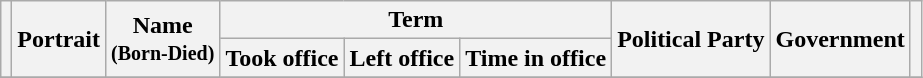<table class="wikitable" style="text-align:center;">
<tr>
<th rowspan=2></th>
<th rowspan=2>Portrait</th>
<th rowspan=2>Name<br><small>(Born-Died)</small></th>
<th colspan=3>Term</th>
<th rowspan=2>Political Party</th>
<th rowspan=2>Government</th>
<th rowspan=2></th>
</tr>
<tr>
<th>Took office</th>
<th>Left office</th>
<th>Time in office</th>
</tr>
<tr style="text-align:center;">
</tr>
</table>
